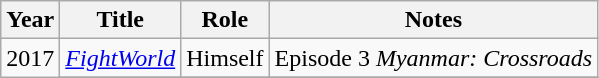<table class="wikitable sortable">
<tr>
<th>Year</th>
<th>Title</th>
<th>Role</th>
<th class="unsortable">Notes</th>
</tr>
<tr>
<td rowspan=2>2017</td>
<td><em><a href='#'>FightWorld</a></em></td>
<td>Himself</td>
<td>Episode 3 <em> Myanmar: Crossroads</em> </td>
</tr>
<tr>
</tr>
</table>
